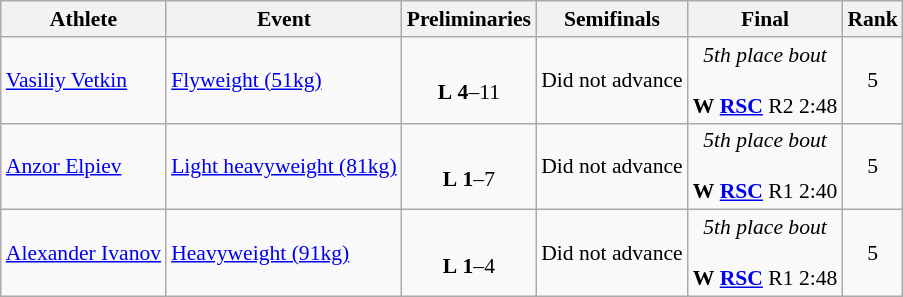<table class="wikitable" border="1" style="font-size:90%">
<tr>
<th>Athlete</th>
<th>Event</th>
<th>Preliminaries</th>
<th>Semifinals</th>
<th>Final</th>
<th>Rank</th>
</tr>
<tr>
<td><a href='#'>Vasiliy Vetkin</a></td>
<td><a href='#'>Flyweight (51kg)</a></td>
<td align=center> <br> <strong>L</strong> <strong>4</strong>–11</td>
<td align=center>Did not advance</td>
<td align=center><em>5th place bout</em><br> <br> <strong>W</strong> <strong><a href='#'>RSC</a></strong> R2 2:48</td>
<td align=center>5</td>
</tr>
<tr>
<td><a href='#'>Anzor Elpiev</a></td>
<td><a href='#'>Light heavyweight (81kg)</a></td>
<td align=center> <br> <strong>L</strong> <strong>1</strong>–7</td>
<td align=center>Did not advance</td>
<td align=center><em>5th place bout</em><br> <br> <strong>W</strong> <strong><a href='#'>RSC</a></strong> R1 2:40</td>
<td align=center>5</td>
</tr>
<tr>
<td><a href='#'>Alexander Ivanov</a></td>
<td><a href='#'>Heavyweight (91kg)</a></td>
<td align=center> <br> <strong>L</strong> <strong>1</strong>–4</td>
<td align=center>Did not advance</td>
<td align=center><em>5th place bout</em><br> <br> <strong>W</strong> <strong><a href='#'>RSC</a></strong> R1 2:48</td>
<td align=center>5</td>
</tr>
</table>
